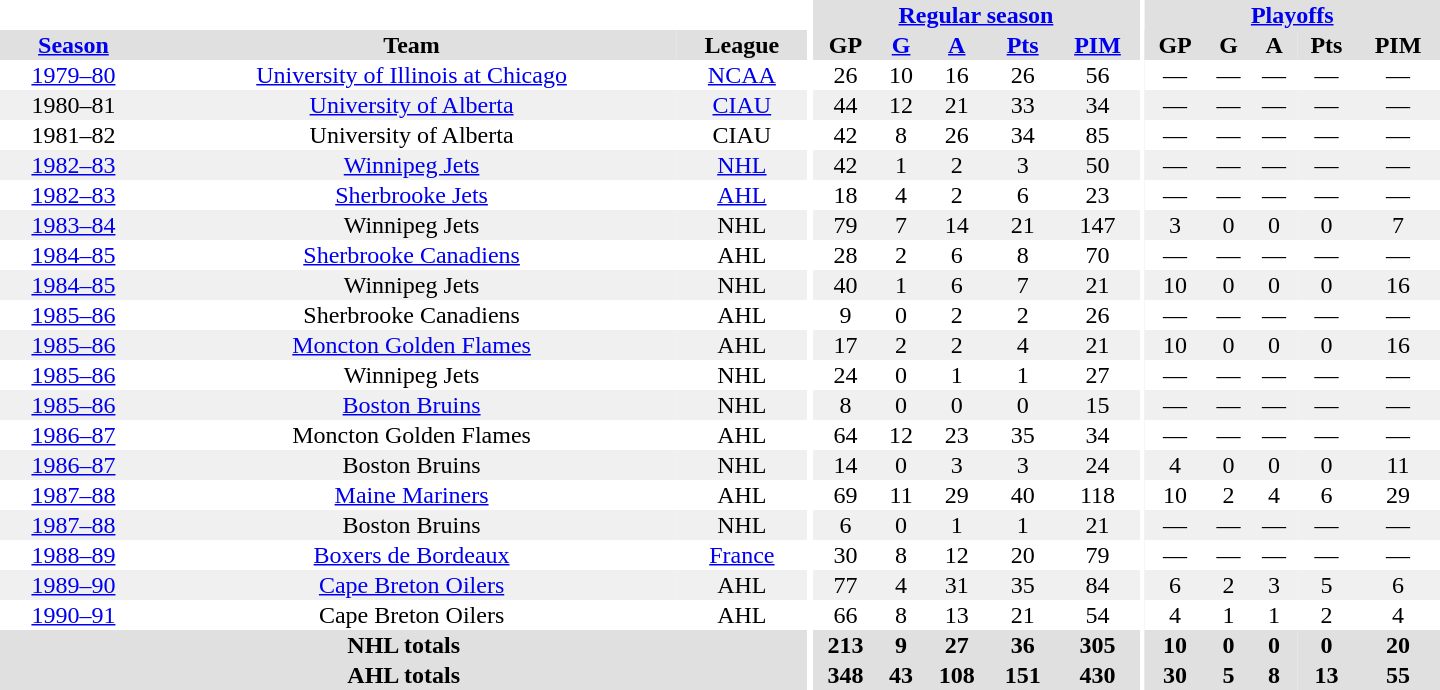<table border="0" cellpadding="1" cellspacing="0" style="text-align:center; width:60em">
<tr bgcolor="#e0e0e0">
<th colspan="3" bgcolor="#ffffff"></th>
<th rowspan="99" bgcolor="#ffffff"></th>
<th colspan="5"><a href='#'>Regular season</a></th>
<th rowspan="99" bgcolor="#ffffff"></th>
<th colspan="5"><a href='#'>Playoffs</a></th>
</tr>
<tr bgcolor="#e0e0e0">
<th><a href='#'>Season</a></th>
<th>Team</th>
<th>League</th>
<th>GP</th>
<th><a href='#'>G</a></th>
<th><a href='#'>A</a></th>
<th><a href='#'>Pts</a></th>
<th><a href='#'>PIM</a></th>
<th>GP</th>
<th>G</th>
<th>A</th>
<th>Pts</th>
<th>PIM</th>
</tr>
<tr>
<td><a href='#'>1979–80</a></td>
<td><a href='#'>University of Illinois at Chicago</a></td>
<td><a href='#'>NCAA</a></td>
<td>26</td>
<td>10</td>
<td>16</td>
<td>26</td>
<td>56</td>
<td>—</td>
<td>—</td>
<td>—</td>
<td>—</td>
<td>—</td>
</tr>
<tr bgcolor="#f0f0f0">
<td>1980–81</td>
<td><a href='#'>University of Alberta</a></td>
<td><a href='#'>CIAU</a></td>
<td>44</td>
<td>12</td>
<td>21</td>
<td>33</td>
<td>34</td>
<td>—</td>
<td>—</td>
<td>—</td>
<td>—</td>
<td>—</td>
</tr>
<tr>
<td>1981–82</td>
<td>University of Alberta</td>
<td>CIAU</td>
<td>42</td>
<td>8</td>
<td>26</td>
<td>34</td>
<td>85</td>
<td>—</td>
<td>—</td>
<td>—</td>
<td>—</td>
<td>—</td>
</tr>
<tr bgcolor="#f0f0f0">
<td><a href='#'>1982–83</a></td>
<td><a href='#'>Winnipeg Jets</a></td>
<td><a href='#'>NHL</a></td>
<td>42</td>
<td>1</td>
<td>2</td>
<td>3</td>
<td>50</td>
<td>—</td>
<td>—</td>
<td>—</td>
<td>—</td>
<td>—</td>
</tr>
<tr>
<td><a href='#'>1982–83</a></td>
<td><a href='#'>Sherbrooke Jets</a></td>
<td><a href='#'>AHL</a></td>
<td>18</td>
<td>4</td>
<td>2</td>
<td>6</td>
<td>23</td>
<td>—</td>
<td>—</td>
<td>—</td>
<td>—</td>
<td>—</td>
</tr>
<tr bgcolor="#f0f0f0">
<td><a href='#'>1983–84</a></td>
<td>Winnipeg Jets</td>
<td>NHL</td>
<td>79</td>
<td>7</td>
<td>14</td>
<td>21</td>
<td>147</td>
<td>3</td>
<td>0</td>
<td>0</td>
<td>0</td>
<td>7</td>
</tr>
<tr>
<td><a href='#'>1984–85</a></td>
<td><a href='#'>Sherbrooke Canadiens</a></td>
<td>AHL</td>
<td>28</td>
<td>2</td>
<td>6</td>
<td>8</td>
<td>70</td>
<td>—</td>
<td>—</td>
<td>—</td>
<td>—</td>
<td>—</td>
</tr>
<tr bgcolor="#f0f0f0">
<td><a href='#'>1984–85</a></td>
<td>Winnipeg Jets</td>
<td>NHL</td>
<td>40</td>
<td>1</td>
<td>6</td>
<td>7</td>
<td>21</td>
<td>10</td>
<td>0</td>
<td>0</td>
<td>0</td>
<td>16</td>
</tr>
<tr>
<td><a href='#'>1985–86</a></td>
<td>Sherbrooke Canadiens</td>
<td>AHL</td>
<td>9</td>
<td>0</td>
<td>2</td>
<td>2</td>
<td>26</td>
<td>—</td>
<td>—</td>
<td>—</td>
<td>—</td>
<td>—</td>
</tr>
<tr bgcolor="#f0f0f0">
<td><a href='#'>1985–86</a></td>
<td><a href='#'>Moncton Golden Flames</a></td>
<td>AHL</td>
<td>17</td>
<td>2</td>
<td>2</td>
<td>4</td>
<td>21</td>
<td>10</td>
<td>0</td>
<td>0</td>
<td>0</td>
<td>16</td>
</tr>
<tr>
<td><a href='#'>1985–86</a></td>
<td>Winnipeg Jets</td>
<td>NHL</td>
<td>24</td>
<td>0</td>
<td>1</td>
<td>1</td>
<td>27</td>
<td>—</td>
<td>—</td>
<td>—</td>
<td>—</td>
<td>—</td>
</tr>
<tr bgcolor="#f0f0f0">
<td><a href='#'>1985–86</a></td>
<td><a href='#'>Boston Bruins</a></td>
<td>NHL</td>
<td>8</td>
<td>0</td>
<td>0</td>
<td>0</td>
<td>15</td>
<td>—</td>
<td>—</td>
<td>—</td>
<td>—</td>
<td>—</td>
</tr>
<tr>
<td><a href='#'>1986–87</a></td>
<td>Moncton Golden Flames</td>
<td>AHL</td>
<td>64</td>
<td>12</td>
<td>23</td>
<td>35</td>
<td>34</td>
<td>—</td>
<td>—</td>
<td>—</td>
<td>—</td>
<td>—</td>
</tr>
<tr bgcolor="#f0f0f0">
<td><a href='#'>1986–87</a></td>
<td>Boston Bruins</td>
<td>NHL</td>
<td>14</td>
<td>0</td>
<td>3</td>
<td>3</td>
<td>24</td>
<td>4</td>
<td>0</td>
<td>0</td>
<td>0</td>
<td>11</td>
</tr>
<tr>
<td><a href='#'>1987–88</a></td>
<td><a href='#'>Maine Mariners</a></td>
<td>AHL</td>
<td>69</td>
<td>11</td>
<td>29</td>
<td>40</td>
<td>118</td>
<td>10</td>
<td>2</td>
<td>4</td>
<td>6</td>
<td>29</td>
</tr>
<tr bgcolor="#f0f0f0">
<td><a href='#'>1987–88</a></td>
<td>Boston Bruins</td>
<td>NHL</td>
<td>6</td>
<td>0</td>
<td>1</td>
<td>1</td>
<td>21</td>
<td>—</td>
<td>—</td>
<td>—</td>
<td>—</td>
<td>—</td>
</tr>
<tr>
<td><a href='#'>1988–89</a></td>
<td><a href='#'>Boxers de Bordeaux</a></td>
<td><a href='#'>France</a></td>
<td>30</td>
<td>8</td>
<td>12</td>
<td>20</td>
<td>79</td>
<td>—</td>
<td>—</td>
<td>—</td>
<td>—</td>
<td>—</td>
</tr>
<tr bgcolor="#f0f0f0">
<td><a href='#'>1989–90</a></td>
<td><a href='#'>Cape Breton Oilers</a></td>
<td>AHL</td>
<td>77</td>
<td>4</td>
<td>31</td>
<td>35</td>
<td>84</td>
<td>6</td>
<td>2</td>
<td>3</td>
<td>5</td>
<td>6</td>
</tr>
<tr>
<td><a href='#'>1990–91</a></td>
<td>Cape Breton Oilers</td>
<td>AHL</td>
<td>66</td>
<td>8</td>
<td>13</td>
<td>21</td>
<td>54</td>
<td>4</td>
<td>1</td>
<td>1</td>
<td>2</td>
<td>4</td>
</tr>
<tr>
</tr>
<tr ALIGN="center" bgcolor="#e0e0e0">
<th colspan="3">NHL totals</th>
<th ALIGN="center">213</th>
<th ALIGN="center">9</th>
<th ALIGN="center">27</th>
<th ALIGN="center">36</th>
<th ALIGN="center">305</th>
<th ALIGN="center">10</th>
<th ALIGN="center">0</th>
<th ALIGN="center">0</th>
<th ALIGN="center">0</th>
<th ALIGN="center">20</th>
</tr>
<tr>
</tr>
<tr ALIGN="center" bgcolor="#e0e0e0">
<th colspan="3">AHL totals</th>
<th ALIGN="center">348</th>
<th ALIGN="center">43</th>
<th ALIGN="center">108</th>
<th ALIGN="center">151</th>
<th ALIGN="center">430</th>
<th ALIGN="center">30</th>
<th ALIGN="center">5</th>
<th ALIGN="center">8</th>
<th ALIGN="center">13</th>
<th ALIGN="center">55</th>
</tr>
</table>
